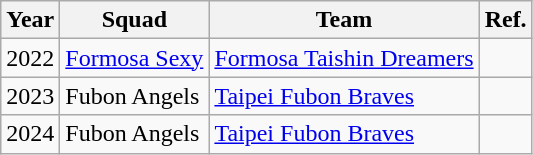<table class="wikitable">
<tr>
<th>Year</th>
<th>Squad</th>
<th>Team</th>
<th>Ref.</th>
</tr>
<tr>
<td>2022</td>
<td><a href='#'>Formosa Sexy</a></td>
<td><a href='#'>Formosa Taishin Dreamers</a></td>
<td></td>
</tr>
<tr>
<td>2023</td>
<td>Fubon Angels</td>
<td><a href='#'>Taipei Fubon Braves</a></td>
<td></td>
</tr>
<tr>
<td>2024</td>
<td>Fubon Angels</td>
<td><a href='#'>Taipei Fubon Braves</a></td>
<td></td>
</tr>
</table>
